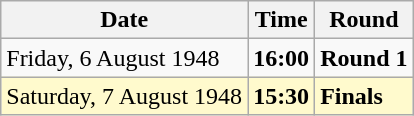<table class="wikitable">
<tr>
<th>Date</th>
<th>Time</th>
<th>Round</th>
</tr>
<tr>
<td>Friday, 6 August 1948</td>
<td><strong>16:00</strong></td>
<td><strong>Round 1</strong></td>
</tr>
<tr>
<td style=background:lemonchiffon>Saturday, 7 August 1948</td>
<td style=background:lemonchiffon><strong>15:30</strong></td>
<td style=background:lemonchiffon><strong>Finals</strong></td>
</tr>
</table>
